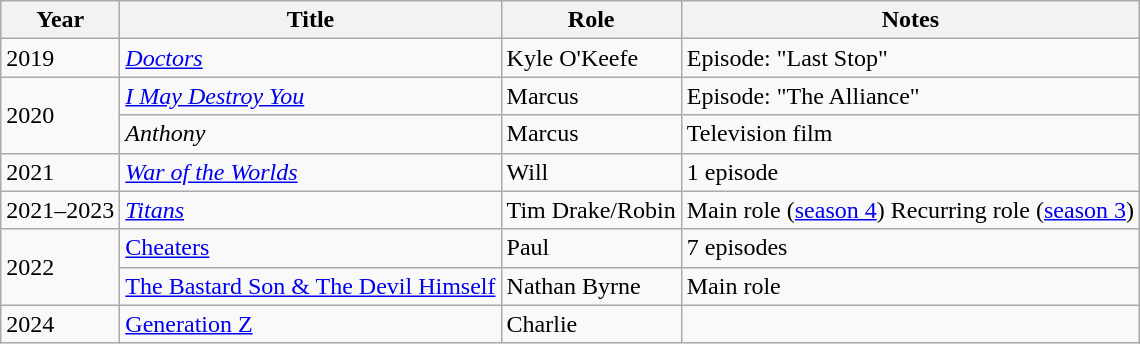<table class="wikitable sortable">
<tr>
<th>Year</th>
<th>Title</th>
<th>Role</th>
<th class="unsortable">Notes</th>
</tr>
<tr>
<td>2019</td>
<td><em><a href='#'>Doctors</a></em></td>
<td>Kyle O'Keefe</td>
<td>Episode: "Last Stop"</td>
</tr>
<tr>
<td rowspan="2">2020</td>
<td><em><a href='#'>I May Destroy You</a></em></td>
<td>Marcus</td>
<td>Episode: "The Alliance"</td>
</tr>
<tr>
<td><em>Anthony</em></td>
<td>Marcus</td>
<td>Television film</td>
</tr>
<tr>
<td>2021</td>
<td><em><a href='#'>War of the Worlds</a></em></td>
<td>Will</td>
<td>1 episode</td>
</tr>
<tr>
<td>2021–2023</td>
<td><em><a href='#'>Titans</a></td>
<td>Tim Drake/Robin</td>
<td>Main role (<a href='#'>season 4</a>) Recurring role (<a href='#'>season 3</a>)</td>
</tr>
<tr>
<td rowspan="2">2022</td>
<td></em><a href='#'>Cheaters</a><em></td>
<td>Paul</td>
<td>7 episodes</td>
</tr>
<tr>
<td></em><a href='#'>The Bastard Son & The Devil Himself</a><em></td>
<td>Nathan Byrne</td>
<td>Main role</td>
</tr>
<tr>
<td>2024</td>
<td></em><a href='#'>Generation Z</a><em></td>
<td>Charlie</td>
<td></td>
</tr>
</table>
